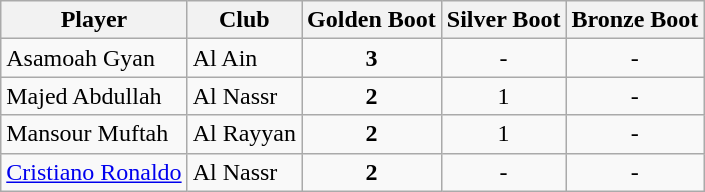<table class="wikitable">
<tr>
<th>Player</th>
<th>Club</th>
<th>Golden Boot</th>
<th>Silver Boot</th>
<th>Bronze Boot</th>
</tr>
<tr>
<td> Asamoah Gyan</td>
<td> Al Ain</td>
<td align=center><strong>3</strong></td>
<td align="center">-</td>
<td align=center>-</td>
</tr>
<tr>
<td> Majed Abdullah</td>
<td> Al Nassr</td>
<td align="center"><strong>2</strong></td>
<td align=center>1</td>
<td align=center>-</td>
</tr>
<tr>
<td> Mansour Muftah</td>
<td> Al Rayyan</td>
<td align=center><strong>2</strong></td>
<td align=center>1</td>
<td align=center>-</td>
</tr>
<tr>
<td><a href='#'>Cristiano Ronaldo</a></td>
<td> Al Nassr</td>
<td align="center"><strong>2</strong></td>
<td align="center">-</td>
<td align="center">-</td>
</tr>
</table>
